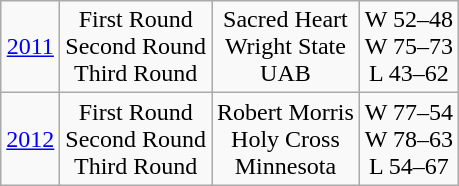<table class="wikitable">
<tr align="center">
<td><a href='#'>2011</a></td>
<td>First Round<br>Second Round<br>Third Round</td>
<td>Sacred Heart<br>Wright State<br>UAB</td>
<td>W 52–48<br>W 75–73<br>L 43–62</td>
</tr>
<tr align="center">
<td><a href='#'>2012</a></td>
<td>First Round<br>Second Round<br>Third Round</td>
<td>Robert Morris<br>Holy Cross<br>Minnesota</td>
<td>W 77–54<br>W 78–63<br>L 54–67</td>
</tr>
</table>
